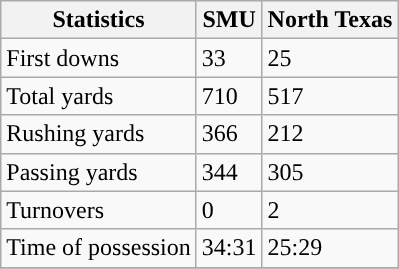<table class="wikitable">
<tr>
<th>Statistics</th>
<th>SMU</th>
<th>North Texas</th>
</tr>
<tr>
<td>First downs</td>
<td>33</td>
<td>25</td>
</tr>
<tr>
<td>Total yards</td>
<td>710</td>
<td>517</td>
</tr>
<tr>
<td>Rushing yards</td>
<td>366</td>
<td>212</td>
</tr>
<tr>
<td>Passing yards</td>
<td>344</td>
<td>305</td>
</tr>
<tr>
<td>Turnovers</td>
<td>0</td>
<td>2</td>
</tr>
<tr>
<td>Time of possession</td>
<td>34:31</td>
<td>25:29</td>
</tr>
<tr>
</tr>
</table>
